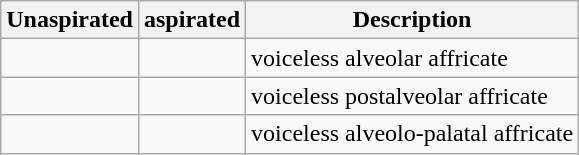<table class="wikitable">
<tr>
<th>Unaspirated</th>
<th>aspirated</th>
<th>Description</th>
</tr>
<tr>
<td style="text-align:center; font-size:larger;"><a href='#'></a> </td>
<td style="text-align:center; font-size:larger;"><a href='#'></a> </td>
<td>voiceless alveolar affricate</td>
</tr>
<tr>
<td style="text-align:center; font-size:larger;"><a href='#'></a> </td>
<td style="text-align:center; font-size:larger;"><a href='#'></a> </td>
<td>voiceless postalveolar affricate</td>
</tr>
<tr>
<td style="text-align:center; font-size:larger;"><a href='#'></a> </td>
<td style="text-align:center; font-size:larger;"><a href='#'></a> </td>
<td>voiceless alveolo-palatal affricate</td>
</tr>
</table>
